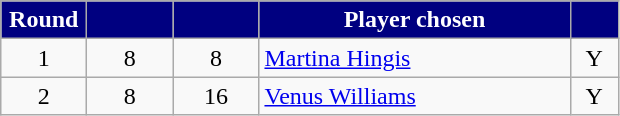<table class="wikitable" style="text-align:left">
<tr>
<th style="background:navy; color:#fff" width="50px">Round</th>
<th style="background:navy; color:#fff" width="50px"></th>
<th style="background:navy; color:#fff" width="50px"></th>
<th style="background:navy; color:#fff" width="200px">Player chosen</th>
<th style="background:navy; color:#fff" width="25px"></th>
</tr>
<tr>
<td style="text-align:center">1</td>
<td style="text-align:center">8</td>
<td style="text-align:center">8</td>
<td><a href='#'>Martina Hingis</a></td>
<td style="text-align:center">Y</td>
</tr>
<tr>
<td style="text-align:center">2</td>
<td style="text-align:center">8</td>
<td style="text-align:center">16</td>
<td><a href='#'>Venus Williams</a></td>
<td style="text-align:center">Y</td>
</tr>
</table>
